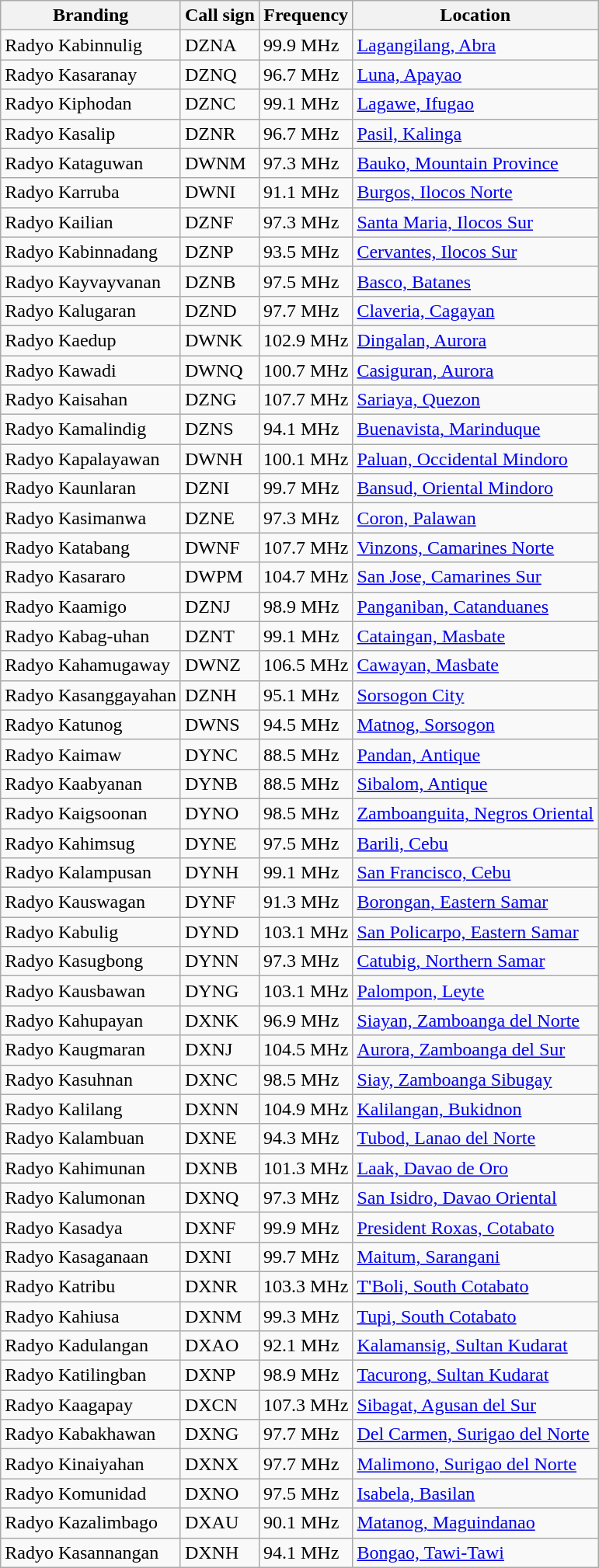<table class="wikitable sortable">
<tr>
<th>Branding</th>
<th>Call sign</th>
<th>Frequency</th>
<th>Location</th>
</tr>
<tr>
<td>Radyo Kabinnulig</td>
<td>DZNA</td>
<td>99.9 MHz</td>
<td><a href='#'>Lagangilang, Abra</a></td>
</tr>
<tr>
<td>Radyo Kasaranay</td>
<td>DZNQ</td>
<td>96.7 MHz</td>
<td><a href='#'>Luna, Apayao</a></td>
</tr>
<tr>
<td>Radyo Kiphodan</td>
<td>DZNC</td>
<td>99.1 MHz</td>
<td><a href='#'>Lagawe, Ifugao</a></td>
</tr>
<tr>
<td>Radyo Kasalip</td>
<td>DZNR</td>
<td>96.7 MHz</td>
<td><a href='#'>Pasil, Kalinga</a></td>
</tr>
<tr>
<td>Radyo Kataguwan</td>
<td>DWNM</td>
<td>97.3 MHz</td>
<td><a href='#'>Bauko, Mountain Province</a></td>
</tr>
<tr>
<td>Radyo Karruba</td>
<td>DWNI</td>
<td>91.1 MHz</td>
<td><a href='#'>Burgos, Ilocos Norte</a></td>
</tr>
<tr>
<td>Radyo Kailian</td>
<td>DZNF</td>
<td>97.3 MHz</td>
<td><a href='#'>Santa Maria, Ilocos Sur</a></td>
</tr>
<tr>
<td>Radyo Kabinnadang</td>
<td>DZNP</td>
<td>93.5 MHz</td>
<td><a href='#'>Cervantes, Ilocos Sur</a></td>
</tr>
<tr>
<td>Radyo Kayvayvanan</td>
<td>DZNB</td>
<td>97.5 MHz</td>
<td><a href='#'>Basco, Batanes</a></td>
</tr>
<tr>
<td>Radyo Kalugaran</td>
<td>DZND</td>
<td>97.7 MHz</td>
<td><a href='#'>Claveria, Cagayan</a></td>
</tr>
<tr>
<td>Radyo Kaedup</td>
<td>DWNK</td>
<td>102.9 MHz</td>
<td><a href='#'>Dingalan, Aurora</a></td>
</tr>
<tr>
<td>Radyo Kawadi</td>
<td>DWNQ</td>
<td>100.7 MHz</td>
<td><a href='#'>Casiguran, Aurora</a></td>
</tr>
<tr>
<td>Radyo Kaisahan</td>
<td>DZNG</td>
<td>107.7 MHz</td>
<td><a href='#'>Sariaya, Quezon</a></td>
</tr>
<tr>
<td>Radyo Kamalindig</td>
<td>DZNS</td>
<td>94.1 MHz</td>
<td><a href='#'>Buenavista, Marinduque</a></td>
</tr>
<tr>
<td>Radyo Kapalayawan</td>
<td>DWNH</td>
<td>100.1 MHz</td>
<td><a href='#'>Paluan, Occidental Mindoro</a></td>
</tr>
<tr>
<td>Radyo Kaunlaran</td>
<td>DZNI</td>
<td>99.7 MHz</td>
<td><a href='#'>Bansud, Oriental Mindoro</a></td>
</tr>
<tr>
<td>Radyo Kasimanwa</td>
<td>DZNE</td>
<td>97.3 MHz</td>
<td><a href='#'>Coron, Palawan</a></td>
</tr>
<tr>
<td>Radyo Katabang</td>
<td>DWNF</td>
<td>107.7 MHz</td>
<td><a href='#'>Vinzons, Camarines Norte</a></td>
</tr>
<tr>
<td>Radyo Kasararo</td>
<td>DWPM</td>
<td>104.7 MHz</td>
<td><a href='#'>San Jose, Camarines Sur</a></td>
</tr>
<tr>
<td>Radyo Kaamigo</td>
<td>DZNJ</td>
<td>98.9 MHz</td>
<td><a href='#'>Panganiban, Catanduanes</a></td>
</tr>
<tr>
<td>Radyo Kabag-uhan</td>
<td>DZNT</td>
<td>99.1 MHz</td>
<td><a href='#'>Cataingan, Masbate</a></td>
</tr>
<tr>
<td>Radyo Kahamugaway</td>
<td>DWNZ</td>
<td>106.5 MHz</td>
<td><a href='#'>Cawayan, Masbate</a></td>
</tr>
<tr>
<td>Radyo Kasanggayahan</td>
<td>DZNH</td>
<td>95.1 MHz</td>
<td><a href='#'>Sorsogon City</a></td>
</tr>
<tr>
<td>Radyo Katunog</td>
<td>DWNS</td>
<td>94.5 MHz</td>
<td><a href='#'>Matnog, Sorsogon</a></td>
</tr>
<tr>
<td>Radyo Kaimaw</td>
<td>DYNC</td>
<td>88.5 MHz</td>
<td><a href='#'>Pandan, Antique</a></td>
</tr>
<tr>
<td>Radyo Kaabyanan</td>
<td>DYNB</td>
<td>88.5 MHz</td>
<td><a href='#'>Sibalom, Antique</a></td>
</tr>
<tr>
<td>Radyo Kaigsoonan</td>
<td>DYNO</td>
<td>98.5 MHz</td>
<td><a href='#'>Zamboanguita, Negros Oriental</a></td>
</tr>
<tr>
<td>Radyo Kahimsug</td>
<td>DYNE</td>
<td>97.5 MHz</td>
<td><a href='#'>Barili, Cebu</a></td>
</tr>
<tr>
<td>Radyo Kalampusan</td>
<td>DYNH</td>
<td>99.1 MHz</td>
<td><a href='#'>San Francisco, Cebu</a></td>
</tr>
<tr>
<td>Radyo Kauswagan</td>
<td>DYNF</td>
<td>91.3 MHz</td>
<td><a href='#'>Borongan, Eastern Samar</a></td>
</tr>
<tr>
<td>Radyo Kabulig</td>
<td>DYND</td>
<td>103.1 MHz</td>
<td><a href='#'>San Policarpo, Eastern Samar</a></td>
</tr>
<tr>
<td>Radyo Kasugbong</td>
<td>DYNN</td>
<td>97.3 MHz</td>
<td><a href='#'>Catubig, Northern Samar</a></td>
</tr>
<tr>
<td>Radyo Kausbawan</td>
<td>DYNG</td>
<td>103.1 MHz</td>
<td><a href='#'>Palompon, Leyte</a></td>
</tr>
<tr>
<td>Radyo Kahupayan</td>
<td>DXNK</td>
<td>96.9 MHz</td>
<td><a href='#'>Siayan, Zamboanga del Norte</a></td>
</tr>
<tr>
<td>Radyo Kaugmaran</td>
<td>DXNJ</td>
<td>104.5 MHz</td>
<td><a href='#'>Aurora, Zamboanga del Sur</a></td>
</tr>
<tr>
<td>Radyo Kasuhnan</td>
<td>DXNC</td>
<td>98.5 MHz</td>
<td><a href='#'>Siay, Zamboanga Sibugay</a></td>
</tr>
<tr>
<td>Radyo Kalilang</td>
<td>DXNN</td>
<td>104.9 MHz</td>
<td><a href='#'>Kalilangan, Bukidnon</a></td>
</tr>
<tr>
<td>Radyo Kalambuan</td>
<td>DXNE</td>
<td>94.3 MHz</td>
<td><a href='#'>Tubod, Lanao del Norte</a></td>
</tr>
<tr>
<td>Radyo Kahimunan</td>
<td>DXNB</td>
<td>101.3 MHz</td>
<td><a href='#'>Laak, Davao de Oro</a></td>
</tr>
<tr>
<td>Radyo Kalumonan</td>
<td>DXNQ</td>
<td>97.3 MHz</td>
<td><a href='#'>San Isidro, Davao Oriental</a></td>
</tr>
<tr>
<td>Radyo Kasadya</td>
<td>DXNF</td>
<td>99.9 MHz</td>
<td><a href='#'>President Roxas, Cotabato</a></td>
</tr>
<tr>
<td>Radyo Kasaganaan</td>
<td>DXNI</td>
<td>99.7 MHz</td>
<td><a href='#'>Maitum, Sarangani</a></td>
</tr>
<tr>
<td>Radyo Katribu</td>
<td>DXNR</td>
<td>103.3 MHz</td>
<td><a href='#'>T'Boli, South Cotabato</a></td>
</tr>
<tr>
<td>Radyo Kahiusa</td>
<td>DXNM</td>
<td>99.3 MHz</td>
<td><a href='#'>Tupi, South Cotabato</a></td>
</tr>
<tr>
<td>Radyo Kadulangan</td>
<td>DXAO</td>
<td>92.1 MHz</td>
<td><a href='#'>Kalamansig, Sultan Kudarat</a></td>
</tr>
<tr>
<td>Radyo Katilingban</td>
<td>DXNP</td>
<td>98.9 MHz</td>
<td><a href='#'>Tacurong, Sultan Kudarat</a></td>
</tr>
<tr>
<td>Radyo Kaagapay</td>
<td>DXCN</td>
<td>107.3 MHz</td>
<td><a href='#'>Sibagat, Agusan del Sur</a></td>
</tr>
<tr>
<td>Radyo Kabakhawan</td>
<td>DXNG</td>
<td>97.7 MHz</td>
<td><a href='#'>Del Carmen, Surigao del Norte</a></td>
</tr>
<tr>
<td>Radyo Kinaiyahan</td>
<td>DXNX</td>
<td>97.7 MHz</td>
<td><a href='#'>Malimono, Surigao del Norte</a></td>
</tr>
<tr>
<td>Radyo Komunidad</td>
<td>DXNO</td>
<td>97.5 MHz</td>
<td><a href='#'>Isabela, Basilan</a></td>
</tr>
<tr>
<td>Radyo Kazalimbago</td>
<td>DXAU</td>
<td>90.1 MHz</td>
<td><a href='#'>Matanog, Maguindanao</a></td>
</tr>
<tr>
<td>Radyo Kasannangan</td>
<td>DXNH</td>
<td>94.1 MHz</td>
<td><a href='#'>Bongao, Tawi-Tawi</a></td>
</tr>
</table>
